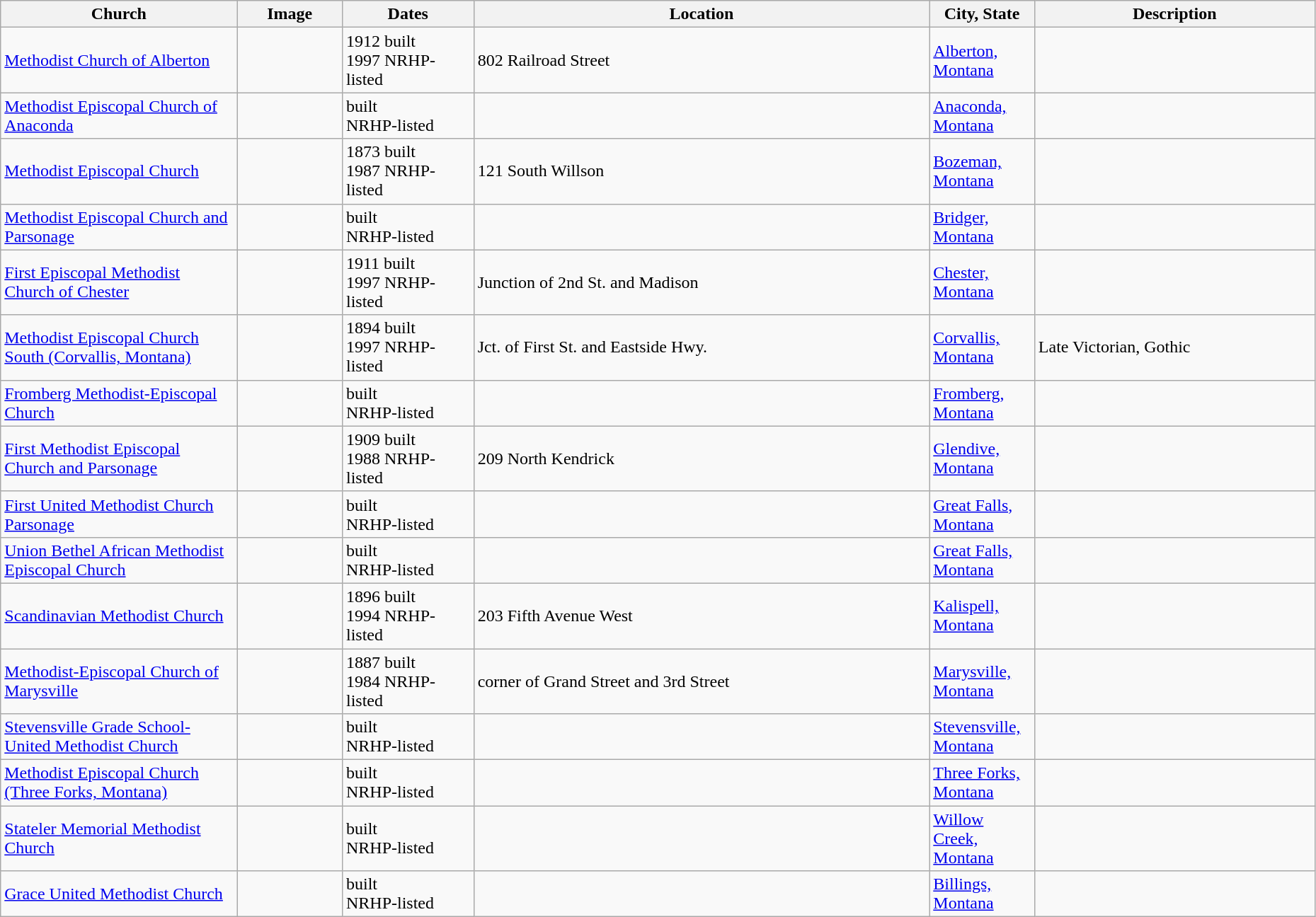<table class="wikitable sortable" style="width:98%">
<tr>
<th style="width:18%;"><strong>Church</strong></th>
<th style="width:8%;" class="unsortable"><strong>Image</strong></th>
<th style="width:10%;"><strong>Dates</strong></th>
<th><strong>Location</strong></th>
<th style="width:8%;"><strong>City, State</strong></th>
<th class="unsortable"><strong>Description</strong></th>
</tr>
<tr>
<td><a href='#'>Methodist Church of Alberton</a></td>
<td></td>
<td>1912 built<br>1997 NRHP-listed</td>
<td>802 Railroad Street</td>
<td><a href='#'>Alberton, Montana</a></td>
<td></td>
</tr>
<tr>
<td><a href='#'>Methodist Episcopal Church of Anaconda</a></td>
<td></td>
<td>built<br> NRHP-listed</td>
<td></td>
<td><a href='#'>Anaconda, Montana</a></td>
<td></td>
</tr>
<tr>
<td><a href='#'>Methodist Episcopal Church</a></td>
<td></td>
<td>1873 built<br>1987 NRHP-listed</td>
<td>121 South Willson</td>
<td><a href='#'>Bozeman, Montana</a></td>
<td></td>
</tr>
<tr>
<td><a href='#'>Methodist Episcopal Church and Parsonage</a></td>
<td></td>
<td>built<br> NRHP-listed</td>
<td></td>
<td><a href='#'>Bridger, Montana</a></td>
<td></td>
</tr>
<tr>
<td><a href='#'>First Episcopal Methodist Church of Chester</a></td>
<td></td>
<td>1911 built<br>1997 NRHP-listed</td>
<td>Junction of 2nd St. and Madison<br><small></small></td>
<td><a href='#'>Chester, Montana</a></td>
<td></td>
</tr>
<tr>
<td><a href='#'>Methodist Episcopal Church South (Corvallis, Montana)</a></td>
<td></td>
<td>1894 built<br>1997 NRHP-listed</td>
<td>Jct. of First St. and Eastside Hwy.<br><small></small></td>
<td><a href='#'>Corvallis, Montana</a></td>
<td>Late Victorian, Gothic</td>
</tr>
<tr>
<td><a href='#'>Fromberg Methodist-Episcopal Church</a></td>
<td></td>
<td>built<br> NRHP-listed</td>
<td></td>
<td><a href='#'>Fromberg, Montana</a></td>
<td></td>
</tr>
<tr>
<td><a href='#'>First Methodist Episcopal Church and Parsonage</a></td>
<td></td>
<td>1909 built<br>1988 NRHP-listed</td>
<td>209 North Kendrick</td>
<td><a href='#'>Glendive, Montana</a></td>
<td></td>
</tr>
<tr>
<td><a href='#'>First United Methodist Church Parsonage</a></td>
<td></td>
<td>built<br> NRHP-listed</td>
<td></td>
<td><a href='#'>Great Falls, Montana</a></td>
<td></td>
</tr>
<tr>
<td><a href='#'>Union Bethel African Methodist Episcopal Church</a></td>
<td></td>
<td>built<br> NRHP-listed</td>
<td></td>
<td><a href='#'>Great Falls, Montana</a></td>
<td></td>
</tr>
<tr>
<td><a href='#'>Scandinavian Methodist Church</a></td>
<td></td>
<td>1896 built<br>1994 NRHP-listed</td>
<td>203 Fifth Avenue West</td>
<td><a href='#'>Kalispell, Montana</a></td>
<td></td>
</tr>
<tr>
<td><a href='#'>Methodist-Episcopal Church of Marysville</a></td>
<td></td>
<td>1887 built<br>1984 NRHP-listed</td>
<td>corner of Grand Street and 3rd Street</td>
<td><a href='#'>Marysville, Montana</a></td>
<td></td>
</tr>
<tr>
<td><a href='#'>Stevensville Grade School-United Methodist Church</a></td>
<td></td>
<td>built<br> NRHP-listed</td>
<td></td>
<td><a href='#'>Stevensville, Montana</a></td>
<td></td>
</tr>
<tr>
<td><a href='#'>Methodist Episcopal Church (Three Forks, Montana)</a></td>
<td></td>
<td>built<br> NRHP-listed</td>
<td></td>
<td><a href='#'>Three Forks, Montana</a></td>
<td></td>
</tr>
<tr>
<td><a href='#'>Stateler Memorial Methodist Church</a></td>
<td></td>
<td>built<br> NRHP-listed</td>
<td></td>
<td><a href='#'>Willow Creek, Montana</a></td>
<td></td>
</tr>
<tr>
<td><a href='#'>Grace United Methodist Church</a></td>
<td></td>
<td>built<br>NRHP-listed</td>
<td></td>
<td><a href='#'>Billings, Montana</a></td>
</tr>
</table>
